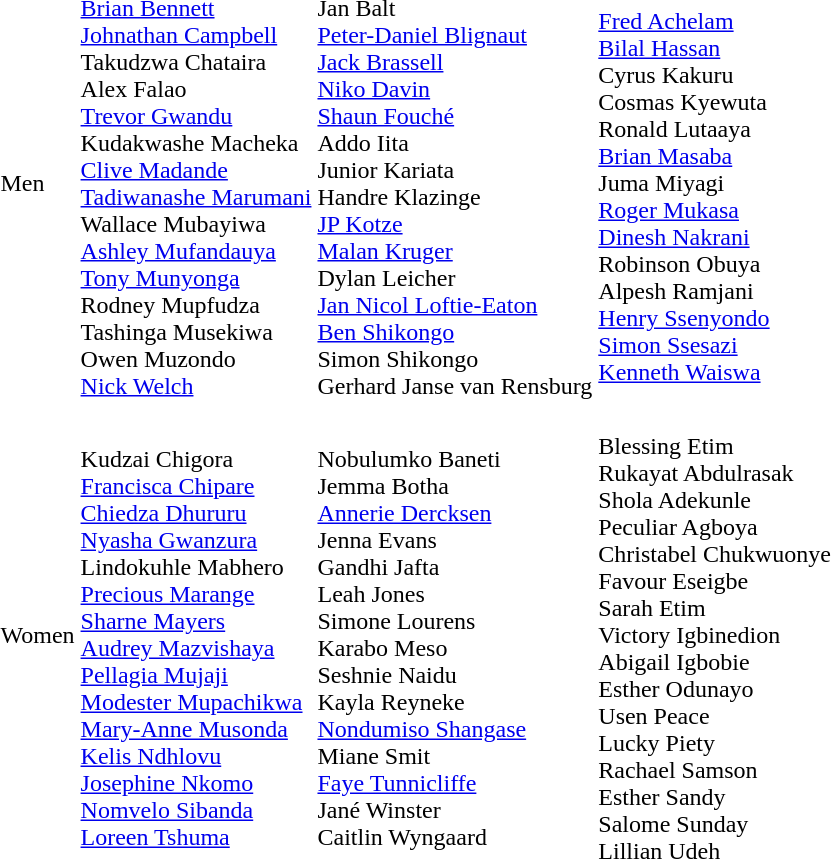<table>
<tr>
<td>Men<br></td>
<td><br><a href='#'>Brian Bennett</a><br><a href='#'>Johnathan Campbell</a><br>Takudzwa Chataira<br>Alex Falao<br><a href='#'>Trevor Gwandu</a><br>Kudakwashe Macheka<br><a href='#'>Clive Madande</a><br><a href='#'>Tadiwanashe Marumani</a><br>Wallace Mubayiwa<br><a href='#'>Ashley Mufandauya</a><br><a href='#'>Tony Munyonga</a><br>Rodney Mupfudza<br>Tashinga Musekiwa<br>Owen Muzondo<br><a href='#'>Nick Welch</a></td>
<td><br>Jan Balt<br><a href='#'>Peter-Daniel Blignaut</a><br><a href='#'>Jack Brassell</a><br><a href='#'>Niko Davin</a><br><a href='#'>Shaun Fouché</a><br>Addo Iita<br>Junior Kariata<br>Handre Klazinge<br><a href='#'>JP Kotze</a><br><a href='#'>Malan Kruger</a><br>Dylan Leicher<br><a href='#'>Jan Nicol Loftie-Eaton</a><br><a href='#'>Ben Shikongo</a><br>Simon Shikongo<br>Gerhard Janse van Rensburg</td>
<td><br><a href='#'>Fred Achelam</a><br><a href='#'>Bilal Hassan</a><br>Cyrus Kakuru<br>Cosmas Kyewuta<br>Ronald Lutaaya<br><a href='#'>Brian Masaba</a><br>Juma Miyagi<br><a href='#'>Roger Mukasa</a><br><a href='#'>Dinesh Nakrani</a><br>Robinson Obuya<br>Alpesh Ramjani<br><a href='#'>Henry Ssenyondo</a><br><a href='#'>Simon Ssesazi</a><br><a href='#'>Kenneth Waiswa</a></td>
</tr>
<tr>
<td>Women<br></td>
<td><br>Kudzai Chigora<br><a href='#'>Francisca Chipare</a><br> <a href='#'>Chiedza Dhururu</a><br><a href='#'>Nyasha Gwanzura</a><br>Lindokuhle Mabhero<br><a href='#'>Precious Marange</a><br><a href='#'>Sharne Mayers</a><br><a href='#'>Audrey Mazvishaya</a><br><a href='#'>Pellagia Mujaji</a><br> <a href='#'>Modester Mupachikwa</a><br><a href='#'>Mary-Anne Musonda</a><br><a href='#'>Kelis Ndhlovu</a><br> <a href='#'>Josephine Nkomo</a><br><a href='#'>Nomvelo Sibanda</a><br><a href='#'>Loreen Tshuma</a></td>
<td><br>Nobulumko Baneti<br>Jemma Botha<br><a href='#'>Annerie Dercksen</a><br>Jenna Evans<br>Gandhi Jafta<br>Leah Jones<br>Simone Lourens<br>Karabo Meso<br>Seshnie Naidu<br>Kayla Reyneke<br><a href='#'>Nondumiso Shangase</a><br>Miane Smit<br><a href='#'>Faye Tunnicliffe</a><br>Jané Winster<br>Caitlin Wyngaard</td>
<td><br>Blessing Etim<br>Rukayat Abdulrasak<br>Shola Adekunle<br>Peculiar Agboya<br>Christabel Chukwuonye<br>Favour Eseigbe<br>Sarah Etim<br>Victory Igbinedion<br>Abigail Igbobie<br>Esther Odunayo<br>Usen Peace<br>Lucky Piety<br>Rachael Samson<br>Esther Sandy<br>Salome Sunday<br>Lillian Udeh</td>
</tr>
</table>
